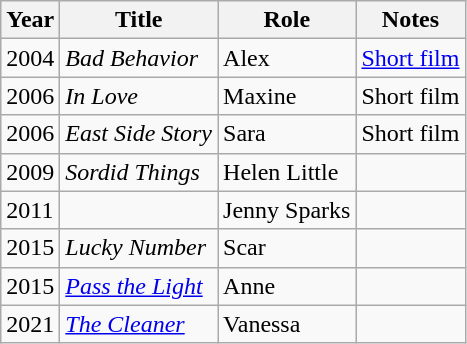<table class="wikitable sortable">
<tr>
<th>Year</th>
<th>Title</th>
<th>Role</th>
<th class="unsortable">Notes</th>
</tr>
<tr>
<td>2004</td>
<td><em>Bad Behavior</em></td>
<td>Alex</td>
<td><a href='#'>Short film</a></td>
</tr>
<tr>
<td>2006</td>
<td><em>In Love</em></td>
<td>Maxine</td>
<td>Short film</td>
</tr>
<tr>
<td>2006</td>
<td><em>East Side Story</em></td>
<td>Sara</td>
<td>Short film</td>
</tr>
<tr>
<td>2009</td>
<td><em>Sordid Things</em></td>
<td>Helen Little</td>
<td></td>
</tr>
<tr>
<td>2011</td>
<td><em></em></td>
<td>Jenny Sparks</td>
<td></td>
</tr>
<tr>
<td>2015</td>
<td><em>Lucky Number</em></td>
<td>Scar</td>
<td></td>
</tr>
<tr>
<td>2015</td>
<td><em><a href='#'>Pass the Light</a></em></td>
<td>Anne</td>
<td></td>
</tr>
<tr>
<td>2021</td>
<td><em><a href='#'>The Cleaner</a></em></td>
<td>Vanessa</td>
<td></td>
</tr>
</table>
